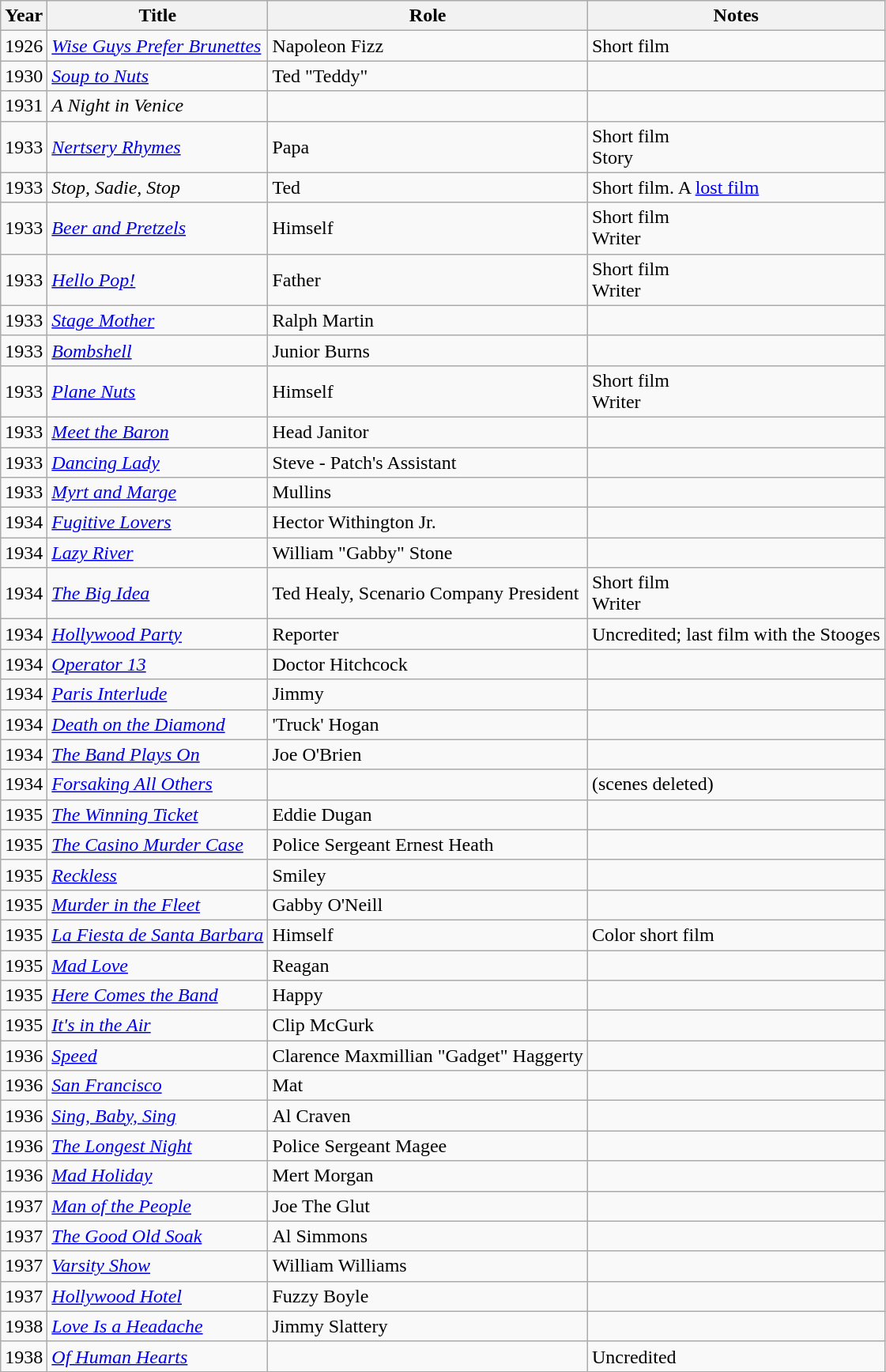<table class="wikitable sortable">
<tr>
<th>Year</th>
<th>Title</th>
<th>Role</th>
<th class="unsortable">Notes</th>
</tr>
<tr>
<td>1926</td>
<td><em><a href='#'>Wise Guys Prefer Brunettes</a></em></td>
<td>Napoleon Fizz</td>
<td>Short film</td>
</tr>
<tr>
<td>1930</td>
<td><em><a href='#'>Soup to Nuts</a></em></td>
<td>Ted "Teddy"</td>
<td></td>
</tr>
<tr>
<td>1931</td>
<td><em>A Night in Venice</em></td>
<td></td>
<td></td>
</tr>
<tr>
<td>1933</td>
<td><em><a href='#'>Nertsery Rhymes</a></em></td>
<td>Papa</td>
<td>Short film<br>Story</td>
</tr>
<tr>
<td>1933</td>
<td><em>Stop, Sadie, Stop</em></td>
<td>Ted</td>
<td>Short film. A <a href='#'>lost film</a></td>
</tr>
<tr>
<td>1933</td>
<td><em><a href='#'>Beer and Pretzels</a></em></td>
<td>Himself</td>
<td>Short film<br>Writer</td>
</tr>
<tr>
<td>1933</td>
<td><em><a href='#'>Hello Pop!</a></em></td>
<td>Father</td>
<td>Short film<br>Writer</td>
</tr>
<tr>
<td>1933</td>
<td><em><a href='#'>Stage Mother</a></em></td>
<td>Ralph Martin</td>
<td></td>
</tr>
<tr>
<td>1933</td>
<td><em><a href='#'>Bombshell</a></em></td>
<td>Junior Burns</td>
<td></td>
</tr>
<tr>
<td>1933</td>
<td><em><a href='#'>Plane Nuts</a></em></td>
<td>Himself</td>
<td>Short film<br>Writer</td>
</tr>
<tr>
<td>1933</td>
<td><em><a href='#'>Meet the Baron</a></em></td>
<td>Head Janitor</td>
<td></td>
</tr>
<tr>
<td>1933</td>
<td><em><a href='#'>Dancing Lady</a></em></td>
<td>Steve - Patch's Assistant</td>
<td></td>
</tr>
<tr>
<td>1933</td>
<td><em><a href='#'>Myrt and Marge</a></em></td>
<td>Mullins</td>
<td></td>
</tr>
<tr>
<td>1934</td>
<td><em><a href='#'>Fugitive Lovers</a></em></td>
<td>Hector Withington Jr.</td>
<td></td>
</tr>
<tr>
<td>1934</td>
<td><em><a href='#'>Lazy River</a></em></td>
<td>William "Gabby" Stone</td>
<td></td>
</tr>
<tr>
<td>1934</td>
<td><em><a href='#'>The Big Idea</a></em></td>
<td>Ted Healy, Scenario Company President</td>
<td>Short film<br>Writer</td>
</tr>
<tr>
<td>1934</td>
<td><em><a href='#'>Hollywood Party</a></em></td>
<td>Reporter</td>
<td>Uncredited; last film with the Stooges</td>
</tr>
<tr>
<td>1934</td>
<td><em><a href='#'>Operator 13</a></em></td>
<td>Doctor Hitchcock</td>
<td></td>
</tr>
<tr>
<td>1934</td>
<td><em><a href='#'>Paris Interlude</a></em></td>
<td>Jimmy</td>
<td></td>
</tr>
<tr>
<td>1934</td>
<td><em><a href='#'>Death on the Diamond</a></em></td>
<td>'Truck' Hogan</td>
<td></td>
</tr>
<tr>
<td>1934</td>
<td><em><a href='#'>The Band Plays On</a></em></td>
<td>Joe O'Brien</td>
<td></td>
</tr>
<tr>
<td>1934</td>
<td><em><a href='#'>Forsaking All Others</a></em></td>
<td></td>
<td>(scenes deleted)</td>
</tr>
<tr>
<td>1935</td>
<td><em><a href='#'>The Winning Ticket</a></em></td>
<td>Eddie Dugan</td>
<td></td>
</tr>
<tr>
<td>1935</td>
<td><em><a href='#'>The Casino Murder Case</a></em></td>
<td>Police Sergeant Ernest Heath</td>
<td></td>
</tr>
<tr>
<td>1935</td>
<td><em><a href='#'>Reckless</a></em></td>
<td>Smiley</td>
<td></td>
</tr>
<tr>
<td>1935</td>
<td><em><a href='#'>Murder in the Fleet</a></em></td>
<td>Gabby O'Neill</td>
<td></td>
</tr>
<tr>
<td>1935</td>
<td><em><a href='#'>La Fiesta de Santa Barbara</a></em></td>
<td>Himself</td>
<td>Color short film</td>
</tr>
<tr>
<td>1935</td>
<td><em><a href='#'>Mad Love</a></em></td>
<td>Reagan</td>
<td></td>
</tr>
<tr>
<td>1935</td>
<td><em><a href='#'>Here Comes the Band</a></em></td>
<td>Happy</td>
<td></td>
</tr>
<tr>
<td>1935</td>
<td><em><a href='#'>It's in the Air</a></em></td>
<td>Clip McGurk</td>
<td></td>
</tr>
<tr>
<td>1936</td>
<td><em><a href='#'>Speed</a></em></td>
<td>Clarence Maxmillian "Gadget" Haggerty</td>
<td></td>
</tr>
<tr>
<td>1936</td>
<td><em><a href='#'>San Francisco</a></em></td>
<td>Mat</td>
<td></td>
</tr>
<tr>
<td>1936</td>
<td><em><a href='#'>Sing, Baby, Sing</a></em></td>
<td>Al Craven</td>
<td></td>
</tr>
<tr>
<td>1936</td>
<td><em><a href='#'>The Longest Night</a></em></td>
<td>Police Sergeant Magee</td>
<td></td>
</tr>
<tr>
<td>1936</td>
<td><em><a href='#'>Mad Holiday</a></em></td>
<td>Mert Morgan</td>
<td></td>
</tr>
<tr>
<td>1937</td>
<td><em><a href='#'>Man of the People</a></em></td>
<td>Joe The Glut</td>
<td></td>
</tr>
<tr>
<td>1937</td>
<td><em><a href='#'>The Good Old Soak</a></em></td>
<td>Al Simmons</td>
<td></td>
</tr>
<tr>
<td>1937</td>
<td><em><a href='#'>Varsity Show</a></em></td>
<td>William Williams</td>
<td></td>
</tr>
<tr>
<td>1937</td>
<td><em><a href='#'>Hollywood Hotel</a></em></td>
<td>Fuzzy Boyle</td>
<td></td>
</tr>
<tr>
<td>1938</td>
<td><em><a href='#'>Love Is a Headache</a></em></td>
<td>Jimmy Slattery</td>
<td></td>
</tr>
<tr>
<td>1938</td>
<td><em><a href='#'>Of Human Hearts</a></em></td>
<td></td>
<td>Uncredited</td>
</tr>
<tr>
</tr>
</table>
